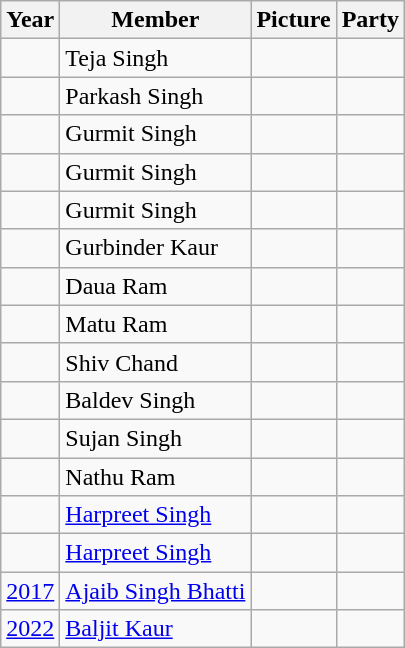<table class="wikitable sortable">
<tr>
<th>Year</th>
<th>Member</th>
<th>Picture</th>
<th colspan="2">Party</th>
</tr>
<tr>
<td><a href='#'></a></td>
<td>Teja Singh</td>
<td></td>
<td></td>
</tr>
<tr>
<td><a href='#'></a></td>
<td>Parkash Singh</td>
<td></td>
<td></td>
</tr>
<tr>
<td><a href='#'></a></td>
<td>Gurmit Singh</td>
<td></td>
<td></td>
</tr>
<tr>
<td><a href='#'></a></td>
<td>Gurmit Singh</td>
<td></td>
<td></td>
</tr>
<tr>
<td><a href='#'></a></td>
<td>Gurmit Singh</td>
<td></td>
<td></td>
</tr>
<tr>
<td><a href='#'></a></td>
<td>Gurbinder Kaur</td>
<td></td>
<td></td>
</tr>
<tr>
<td><a href='#'></a></td>
<td>Daua Ram</td>
<td></td>
<td></td>
</tr>
<tr>
<td><a href='#'></a></td>
<td>Matu Ram</td>
<td></td>
<td></td>
</tr>
<tr>
<td><a href='#'></a></td>
<td>Shiv Chand</td>
<td></td>
<td></td>
</tr>
<tr>
<td><a href='#'></a></td>
<td>Baldev Singh</td>
<td></td>
<td></td>
</tr>
<tr>
<td><a href='#'></a></td>
<td>Sujan Singh</td>
<td></td>
<td></td>
</tr>
<tr>
<td><a href='#'></a></td>
<td>Nathu Ram</td>
<td></td>
<td></td>
</tr>
<tr>
<td><a href='#'></a></td>
<td><a href='#'>Harpreet Singh</a></td>
<td></td>
<td></td>
</tr>
<tr>
<td><a href='#'></a></td>
<td><a href='#'>Harpreet Singh</a></td>
<td></td>
<td></td>
</tr>
<tr>
<td><a href='#'>2017</a></td>
<td><a href='#'>Ajaib Singh Bhatti</a></td>
<td></td>
<td></td>
</tr>
<tr>
<td><a href='#'>2022</a></td>
<td><a href='#'>Baljit Kaur</a></td>
<td></td>
<td></td>
</tr>
</table>
